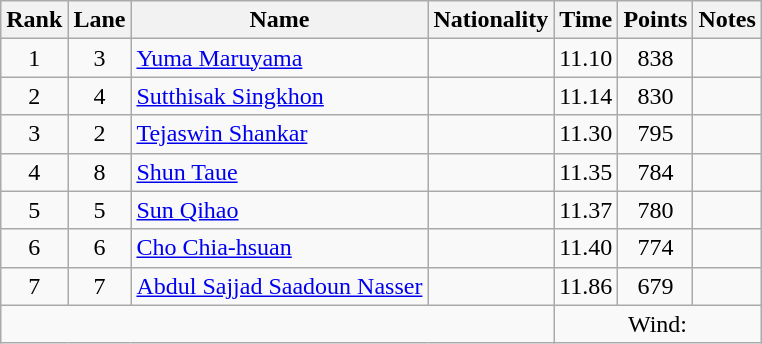<table class="wikitable sortable" style="text-align:center">
<tr>
<th>Rank</th>
<th>Lane</th>
<th>Name</th>
<th>Nationality</th>
<th>Time</th>
<th>Points</th>
<th>Notes</th>
</tr>
<tr>
<td>1</td>
<td>3</td>
<td align="left"><a href='#'>Yuma Maruyama</a></td>
<td align=left></td>
<td>11.10</td>
<td>838</td>
<td></td>
</tr>
<tr>
<td>2</td>
<td>4</td>
<td align="left"><a href='#'>Sutthisak Singkhon</a></td>
<td align=left></td>
<td>11.14</td>
<td>830</td>
<td></td>
</tr>
<tr>
<td>3</td>
<td>2</td>
<td align="left"><a href='#'>Tejaswin Shankar</a></td>
<td align=left></td>
<td>11.30</td>
<td>795</td>
<td></td>
</tr>
<tr>
<td>4</td>
<td>8</td>
<td align="left"><a href='#'>Shun Taue</a></td>
<td align=left></td>
<td>11.35</td>
<td>784</td>
<td></td>
</tr>
<tr>
<td>5</td>
<td>5</td>
<td align="left"><a href='#'>Sun Qihao</a></td>
<td align=left></td>
<td>11.37</td>
<td>780</td>
<td></td>
</tr>
<tr>
<td>6</td>
<td>6</td>
<td align="left"><a href='#'>Cho Chia-hsuan</a></td>
<td align=left></td>
<td>11.40</td>
<td>774</td>
<td></td>
</tr>
<tr>
<td>7</td>
<td>7</td>
<td align="left"><a href='#'>Abdul Sajjad Saadoun Nasser</a></td>
<td align=left></td>
<td>11.86</td>
<td>679</td>
<td></td>
</tr>
<tr class="sortbottom">
<td colspan="4"></td>
<td colspan="3">Wind: </td>
</tr>
</table>
